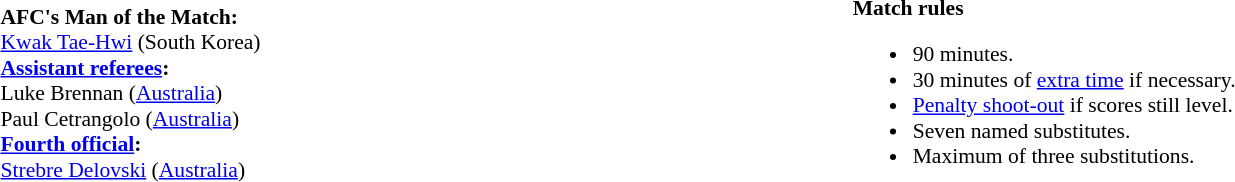<table width=100% style="font-size: 90%">
<tr>
<td><br><strong>AFC's Man of the Match:</strong>
<br><a href='#'>Kwak Tae-Hwi</a> (South Korea)<br><strong><a href='#'>Assistant referees</a>:</strong>
<br>Luke Brennan (<a href='#'>Australia</a>)
<br>Paul Cetrangolo (<a href='#'>Australia</a>)
<br><strong><a href='#'>Fourth official</a>:</strong>
<br><a href='#'>Strebre Delovski</a> (<a href='#'>Australia</a>)</td>
<td width=55% valign=top><br><strong>Match rules</strong><ul><li>90 minutes.</li><li>30 minutes of <a href='#'>extra time</a> if necessary.</li><li><a href='#'>Penalty shoot-out</a> if scores still level.</li><li>Seven named substitutes.</li><li>Maximum of three substitutions.</li></ul></td>
</tr>
</table>
